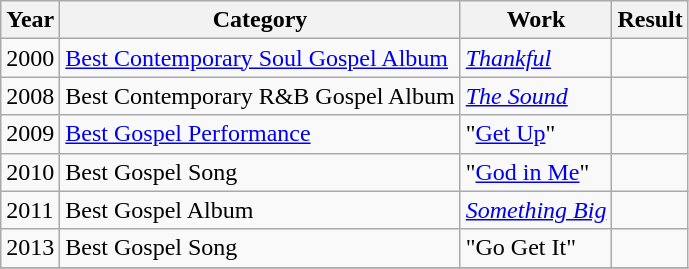<table class="wikitable">
<tr>
<th>Year</th>
<th>Category</th>
<th>Work</th>
<th>Result</th>
</tr>
<tr>
<td>2000</td>
<td><a href='#'>Best Contemporary Soul Gospel Album</a></td>
<td><em><a href='#'>Thankful</a></em></td>
<td></td>
</tr>
<tr>
<td>2008</td>
<td>Best Contemporary R&B Gospel Album</td>
<td><a href='#'><em>The Sound</em></a></td>
<td></td>
</tr>
<tr>
<td>2009</td>
<td><a href='#'>Best Gospel Performance</a></td>
<td>"<a href='#'>Get Up</a>"</td>
<td></td>
</tr>
<tr>
<td>2010</td>
<td>Best Gospel Song</td>
<td>"<a href='#'>God in Me</a>"</td>
<td></td>
</tr>
<tr>
<td>2011</td>
<td>Best Gospel Album</td>
<td><em><a href='#'>Something Big</a></em></td>
<td></td>
</tr>
<tr>
<td>2013</td>
<td>Best Gospel Song</td>
<td>"Go Get It"</td>
<td></td>
</tr>
<tr>
</tr>
</table>
